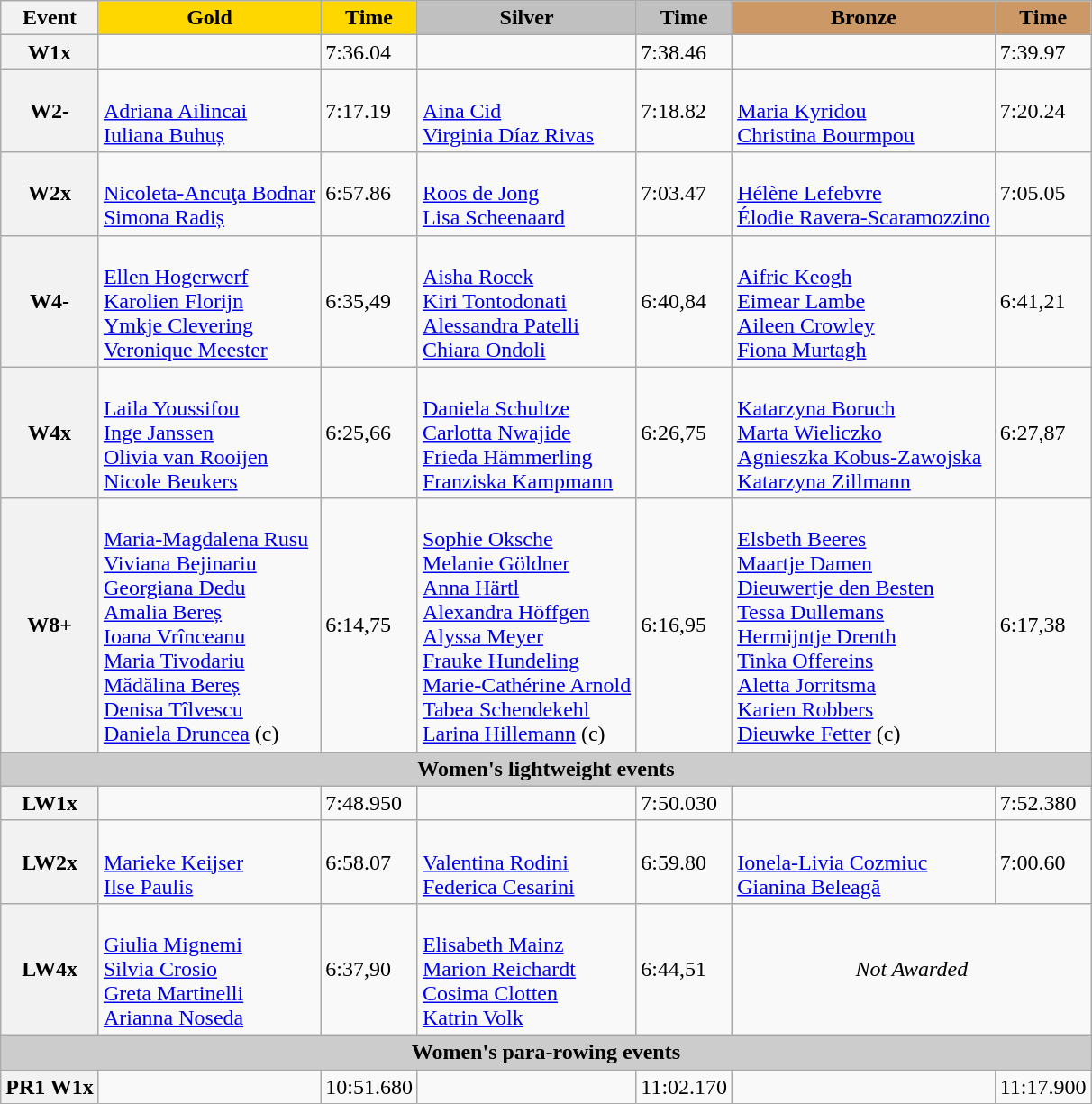<table class="wikitable">
<tr>
<th scope="col">Event</th>
<th scope="col" style="background:gold;">Gold</th>
<th scope="col" style="background:gold;">Time</th>
<th scope="col" style="background:silver;">Silver</th>
<th scope="col" style="background:silver;">Time</th>
<th scope="col" style="background:#c96;">Bronze</th>
<th scope="col" style="background:#c96;">Time</th>
</tr>
<tr>
<th scope="row">W1x</th>
<td></td>
<td>7:36.04</td>
<td></td>
<td>7:38.46</td>
<td></td>
<td>7:39.97</td>
</tr>
<tr>
<th scope="row">W2-</th>
<td> <br> <a href='#'>Adriana Ailincai</a> <br> <a href='#'>Iuliana Buhuș</a></td>
<td>7:17.19</td>
<td> <br> <a href='#'>Aina Cid</a> <br> <a href='#'>Virginia Díaz Rivas</a></td>
<td>7:18.82</td>
<td> <br> <a href='#'>Maria Kyridou</a> <br> <a href='#'>Christina Bourmpou</a></td>
<td>7:20.24</td>
</tr>
<tr>
<th scope="row">W2x</th>
<td> <br> <a href='#'>Nicoleta-Ancuţa Bodnar</a> <br> <a href='#'>Simona Radiș</a></td>
<td>6:57.86</td>
<td> <br> <a href='#'>Roos de Jong</a> <br> <a href='#'>Lisa Scheenaard</a></td>
<td>7:03.47</td>
<td> <br> <a href='#'>Hélène Lefebvre</a> <br> <a href='#'>Élodie Ravera-Scaramozzino</a></td>
<td>7:05.05</td>
</tr>
<tr>
<th scope="row">W4-</th>
<td> <br> <a href='#'>Ellen Hogerwerf</a> <br> <a href='#'>Karolien Florijn</a> <br> <a href='#'>Ymkje Clevering</a> <br> <a href='#'>Veronique Meester</a></td>
<td>6:35,49</td>
<td> <br> <a href='#'>Aisha Rocek</a> <br> <a href='#'>Kiri Tontodonati</a> <br> <a href='#'>Alessandra Patelli</a> <br> <a href='#'>Chiara Ondoli</a></td>
<td>6:40,84</td>
<td> <br> <a href='#'>Aifric Keogh</a> <br> <a href='#'>Eimear Lambe</a> <br> <a href='#'>Aileen Crowley</a> <br> <a href='#'>Fiona Murtagh</a></td>
<td>6:41,21</td>
</tr>
<tr>
<th scope="row">W4x</th>
<td> <br> <a href='#'>Laila Youssifou</a> <br> <a href='#'>Inge Janssen</a> <br> <a href='#'>Olivia van Rooijen</a> <br> <a href='#'>Nicole Beukers</a></td>
<td>6:25,66</td>
<td> <br> <a href='#'>Daniela Schultze</a> <br> <a href='#'>Carlotta Nwajide</a> <br> <a href='#'>Frieda Hämmerling</a> <br> <a href='#'>Franziska Kampmann</a></td>
<td>6:26,75</td>
<td><br> <a href='#'>Katarzyna Boruch</a> <br> <a href='#'>Marta Wieliczko</a><br> <a href='#'>Agnieszka Kobus-Zawojska</a> <br> <a href='#'>Katarzyna Zillmann</a></td>
<td>6:27,87</td>
</tr>
<tr>
<th scope="row">W8+</th>
<td> <br> <a href='#'>Maria-Magdalena Rusu</a> <br> <a href='#'>Viviana Bejinariu</a> <br> <a href='#'>Georgiana Dedu</a> <br> <a href='#'>Amalia Bereș</a> <br> <a href='#'>Ioana Vrînceanu</a> <br> <a href='#'>Maria Tivodariu</a> <br> <a href='#'>Mădălina Bereș</a> <br> <a href='#'>Denisa Tîlvescu</a> <br> <a href='#'>Daniela Druncea</a> (c)</td>
<td>6:14,75</td>
<td> <br> <a href='#'>Sophie Oksche</a> <br> <a href='#'>Melanie Göldner</a> <br> <a href='#'>Anna Härtl</a> <br> <a href='#'>Alexandra Höffgen</a> <br> <a href='#'>Alyssa Meyer</a> <br> <a href='#'>Frauke Hundeling</a> <br> <a href='#'>Marie-Cathérine Arnold</a> <br> <a href='#'>Tabea Schendekehl</a> <br> <a href='#'>Larina Hillemann</a> (c)</td>
<td>6:16,95</td>
<td> <br> <a href='#'>Elsbeth Beeres</a> <br> <a href='#'>Maartje Damen</a> <br> <a href='#'>Dieuwertje den Besten</a> <br> <a href='#'>Tessa Dullemans</a> <br> <a href='#'>Hermijntje Drenth</a> <br> <a href='#'>Tinka Offereins</a> <br> <a href='#'>Aletta Jorritsma</a> <br> <a href='#'>Karien Robbers</a> <br> <a href='#'>Dieuwke Fetter</a> (c)</td>
<td>6:17,38</td>
</tr>
<tr>
<th colspan="7" style="background-color:#CCC;">Women's lightweight events</th>
</tr>
<tr>
<th scope="row">LW1x</th>
<td></td>
<td>7:48.950</td>
<td></td>
<td>7:50.030</td>
<td></td>
<td>7:52.380</td>
</tr>
<tr>
<th scope="row">LW2x</th>
<td> <br> <a href='#'>Marieke Keijser</a> <br> <a href='#'>Ilse Paulis</a></td>
<td>6:58.07</td>
<td> <br> <a href='#'>Valentina Rodini</a> <br> <a href='#'>Federica Cesarini</a></td>
<td>6:59.80</td>
<td> <br> <a href='#'>Ionela-Livia Cozmiuc</a> <br> <a href='#'>Gianina Beleagă</a></td>
<td>7:00.60</td>
</tr>
<tr>
<th scope="row">LW4x</th>
<td><br> <a href='#'>Giulia Mignemi</a><br> <a href='#'>Silvia Crosio</a><br> <a href='#'>Greta Martinelli</a><br> <a href='#'>Arianna Noseda</a></td>
<td>6:37,90</td>
<td><br> <a href='#'>Elisabeth Mainz</a><br> <a href='#'>Marion Reichardt</a><br> <a href='#'>Cosima Clotten</a><br> <a href='#'>Katrin Volk</a></td>
<td>6:44,51</td>
<td colspan="2" style="text-align:center;"><em>Not Awarded</em></td>
</tr>
<tr>
<th colspan="7" style="background-color:#CCC;">Women's para-rowing events</th>
</tr>
<tr>
<th scope="row">PR1 W1x</th>
<td></td>
<td>10:51.680</td>
<td></td>
<td>11:02.170</td>
<td></td>
<td>11:17.900</td>
</tr>
</table>
